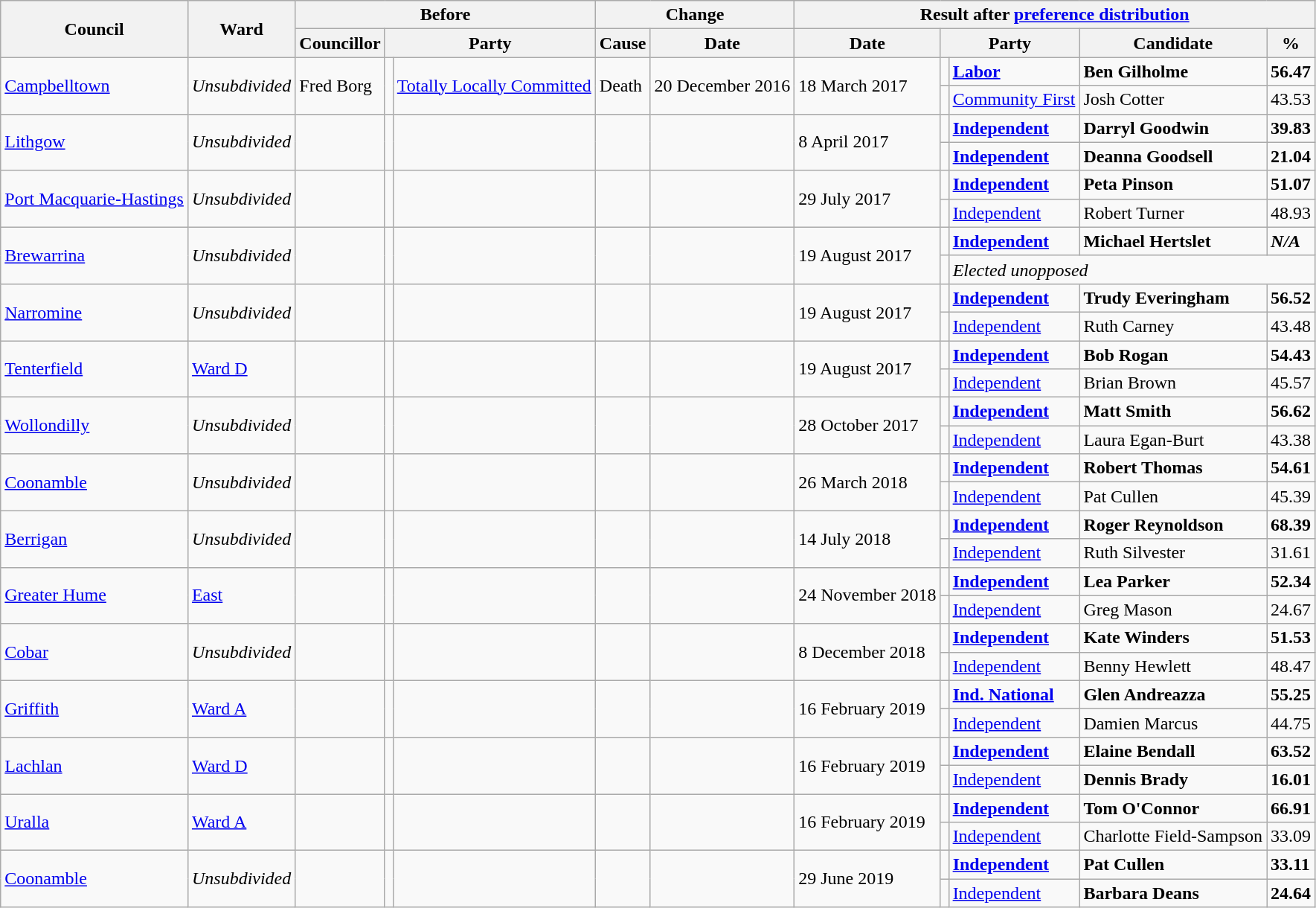<table class="wikitable sortable" style="border: none;">
<tr>
<th rowspan="2">Council</th>
<th rowspan="2">Ward</th>
<th colspan="3">Before</th>
<th colspan="2">Change</th>
<th colspan="7">Result after <a href='#'>preference distribution</a></th>
</tr>
<tr>
<th>Councillor</th>
<th colspan="2">Party</th>
<th>Cause</th>
<th>Date</th>
<th>Date</th>
<th colspan="2">Party</th>
<th>Candidate</th>
<th>%</th>
</tr>
<tr>
<td rowspan="2"><a href='#'>Campbelltown</a></td>
<td rowspan="2"><em>Unsubdivided</em></td>
<td rowspan="2">Fred Borg</td>
<td rowspan="2" ></td>
<td rowspan="2"><a href='#'>Totally Locally Committed</a></td>
<td rowspan="2">Death</td>
<td rowspan="2">20 December 2016</td>
<td rowspan="2">18 March 2017</td>
<td></td>
<td><strong><a href='#'>Labor</a> </strong></td>
<td><strong>Ben Gilholme</strong></td>
<td><strong>56.47</strong></td>
</tr>
<tr>
<td></td>
<td><a href='#'>Community First</a></td>
<td>Josh Cotter</td>
<td>43.53</td>
</tr>
<tr>
<td rowspan="2"><a href='#'>Lithgow</a></td>
<td rowspan="2"><em>Unsubdivided</em></td>
<td rowspan="2"></td>
<td rowspan="2" ></td>
<td rowspan="2"></td>
<td rowspan="2"></td>
<td rowspan="2"></td>
<td rowspan="2">8 April 2017</td>
<td></td>
<td><strong><a href='#'>Independent</a></strong></td>
<td><strong>Darryl Goodwin</strong></td>
<td><strong>39.83</strong></td>
</tr>
<tr>
<td></td>
<td><strong><a href='#'>Independent</a></strong></td>
<td><strong>Deanna Goodsell</strong></td>
<td><strong>21.04</strong></td>
</tr>
<tr>
<td rowspan="2"><a href='#'>Port Macquarie-Hastings</a></td>
<td rowspan="2"><em>Unsubdivided</em></td>
<td rowspan="2"></td>
<td rowspan="2" ></td>
<td rowspan="2"></td>
<td rowspan="2"></td>
<td rowspan="2"></td>
<td rowspan="2">29 July 2017</td>
<td></td>
<td><strong><a href='#'>Independent</a></strong></td>
<td><strong>Peta Pinson</strong></td>
<td><strong>51.07</strong></td>
</tr>
<tr>
<td></td>
<td><a href='#'>Independent</a></td>
<td>Robert Turner</td>
<td>48.93</td>
</tr>
<tr>
<td rowspan="2"><a href='#'>Brewarrina</a></td>
<td rowspan="2"><em>Unsubdivided</em></td>
<td rowspan="2"></td>
<td rowspan="2" ></td>
<td rowspan="2"></td>
<td rowspan="2"></td>
<td rowspan="2"></td>
<td rowspan="2">19 August 2017</td>
<td></td>
<td><strong><a href='#'>Independent</a></strong></td>
<td><strong>Michael Hertslet</strong></td>
<td><strong><em>N/A</em></strong></td>
</tr>
<tr>
<td></td>
<td colspan="3"><em>Elected unopposed</em></td>
</tr>
<tr>
<td rowspan="2"><a href='#'>Narromine</a></td>
<td rowspan="2"><em>Unsubdivided</em></td>
<td rowspan="2"></td>
<td rowspan="2" ></td>
<td rowspan="2"></td>
<td rowspan="2"></td>
<td rowspan="2"></td>
<td rowspan="2">19 August 2017</td>
<td></td>
<td><strong><a href='#'>Independent</a></strong></td>
<td><strong>Trudy Everingham</strong></td>
<td><strong>56.52</strong></td>
</tr>
<tr>
<td></td>
<td><a href='#'>Independent</a></td>
<td>Ruth Carney</td>
<td>43.48</td>
</tr>
<tr>
<td rowspan="2"><a href='#'>Tenterfield</a></td>
<td rowspan="2"><a href='#'>Ward D</a></td>
<td rowspan="2"></td>
<td rowspan="2" ></td>
<td rowspan="2"></td>
<td rowspan="2"></td>
<td rowspan="2"></td>
<td rowspan="2">19 August 2017</td>
<td></td>
<td><strong><a href='#'>Independent</a></strong></td>
<td><strong>Bob Rogan</strong></td>
<td><strong>54.43</strong></td>
</tr>
<tr>
<td></td>
<td><a href='#'>Independent</a></td>
<td>Brian Brown</td>
<td>45.57</td>
</tr>
<tr>
<td rowspan="2"><a href='#'>Wollondilly</a></td>
<td rowspan="2"><em>Unsubdivided</em></td>
<td rowspan="2"></td>
<td rowspan="2" ></td>
<td rowspan="2"></td>
<td rowspan="2"></td>
<td rowspan="2"></td>
<td rowspan="2">28 October 2017</td>
<td></td>
<td><strong><a href='#'>Independent</a></strong></td>
<td><strong>Matt Smith</strong></td>
<td><strong>56.62</strong></td>
</tr>
<tr>
<td></td>
<td><a href='#'>Independent</a></td>
<td>Laura Egan-Burt</td>
<td>43.38</td>
</tr>
<tr>
<td rowspan="2"><a href='#'>Coonamble</a></td>
<td rowspan="2"><em>Unsubdivided</em></td>
<td rowspan="2"></td>
<td rowspan="2" ></td>
<td rowspan="2"></td>
<td rowspan="2"></td>
<td rowspan="2"></td>
<td rowspan="2">26 March 2018</td>
<td></td>
<td><strong><a href='#'>Independent</a></strong></td>
<td><strong>Robert Thomas</strong></td>
<td><strong>54.61</strong></td>
</tr>
<tr>
<td></td>
<td><a href='#'>Independent</a></td>
<td>Pat Cullen</td>
<td>45.39</td>
</tr>
<tr>
<td rowspan="2"><a href='#'>Berrigan</a></td>
<td rowspan="2"><em>Unsubdivided</em></td>
<td rowspan="2"></td>
<td rowspan="2" ></td>
<td rowspan="2"></td>
<td rowspan="2"></td>
<td rowspan="2"></td>
<td rowspan="2">14 July 2018</td>
<td></td>
<td><strong><a href='#'>Independent</a></strong></td>
<td><strong>Roger Reynoldson</strong></td>
<td><strong>68.39</strong></td>
</tr>
<tr>
<td></td>
<td><a href='#'>Independent</a></td>
<td>Ruth Silvester</td>
<td>31.61</td>
</tr>
<tr>
<td rowspan="2"><a href='#'>Greater Hume</a></td>
<td rowspan="2"><a href='#'>East</a></td>
<td rowspan="2"></td>
<td rowspan="2" ></td>
<td rowspan="2"></td>
<td rowspan="2"></td>
<td rowspan="2"></td>
<td rowspan="2">24 November 2018</td>
<td></td>
<td><strong><a href='#'>Independent</a></strong></td>
<td><strong>Lea Parker</strong></td>
<td><strong>52.34</strong></td>
</tr>
<tr>
<td></td>
<td><a href='#'>Independent</a></td>
<td>Greg Mason</td>
<td>24.67</td>
</tr>
<tr>
<td rowspan="2"><a href='#'>Cobar</a></td>
<td rowspan="2"><em>Unsubdivided</em></td>
<td rowspan="2"></td>
<td rowspan="2" ></td>
<td rowspan="2"></td>
<td rowspan="2"></td>
<td rowspan="2"></td>
<td rowspan="2">8 December 2018</td>
<td></td>
<td><strong><a href='#'>Independent</a></strong></td>
<td><strong>Kate Winders</strong></td>
<td><strong>51.53</strong></td>
</tr>
<tr>
<td></td>
<td><a href='#'>Independent</a></td>
<td>Benny Hewlett</td>
<td>48.47</td>
</tr>
<tr>
<td rowspan="2"><a href='#'>Griffith</a></td>
<td rowspan="2"><a href='#'>Ward A</a></td>
<td rowspan="2"></td>
<td rowspan="2" ></td>
<td rowspan="2"></td>
<td rowspan="2"></td>
<td rowspan="2"></td>
<td rowspan="2">16 February 2019</td>
<td></td>
<td><strong><a href='#'>Ind. National</a></strong></td>
<td><strong>Glen Andreazza</strong></td>
<td><strong>55.25</strong></td>
</tr>
<tr>
<td></td>
<td><a href='#'>Independent</a></td>
<td>Damien Marcus</td>
<td>44.75</td>
</tr>
<tr>
<td rowspan="2"><a href='#'>Lachlan</a></td>
<td rowspan="2"><a href='#'>Ward D</a></td>
<td rowspan="2"></td>
<td rowspan="2" ></td>
<td rowspan="2"></td>
<td rowspan="2"></td>
<td rowspan="2"></td>
<td rowspan="2">16 February 2019</td>
<td></td>
<td><strong><a href='#'>Independent</a></strong></td>
<td><strong>Elaine Bendall</strong></td>
<td><strong>63.52</strong></td>
</tr>
<tr>
<td></td>
<td><a href='#'>Independent</a></td>
<td><strong>Dennis Brady</strong></td>
<td><strong>16.01</strong></td>
</tr>
<tr>
<td rowspan="2"><a href='#'>Uralla</a></td>
<td rowspan="2"><a href='#'>Ward A</a></td>
<td rowspan="2"></td>
<td rowspan="2" ></td>
<td rowspan="2"></td>
<td rowspan="2"></td>
<td rowspan="2"></td>
<td rowspan="2">16 February 2019</td>
<td></td>
<td><strong><a href='#'>Independent</a></strong></td>
<td><strong>Tom O'Connor</strong></td>
<td><strong>66.91</strong></td>
</tr>
<tr>
<td></td>
<td><a href='#'>Independent</a></td>
<td>Charlotte Field-Sampson</td>
<td>33.09</td>
</tr>
<tr>
<td rowspan="2"><a href='#'>Coonamble</a></td>
<td rowspan="2"><em>Unsubdivided</em></td>
<td rowspan="2"></td>
<td rowspan="2" ></td>
<td rowspan="2"></td>
<td rowspan="2"></td>
<td rowspan="2"></td>
<td rowspan="2">29 June 2019</td>
<td></td>
<td><strong><a href='#'>Independent</a></strong></td>
<td><strong>Pat Cullen</strong></td>
<td><strong>33.11</strong></td>
</tr>
<tr>
<td></td>
<td><a href='#'>Independent</a></td>
<td><strong>Barbara Deans</strong></td>
<td><strong>24.64</strong></td>
</tr>
</table>
